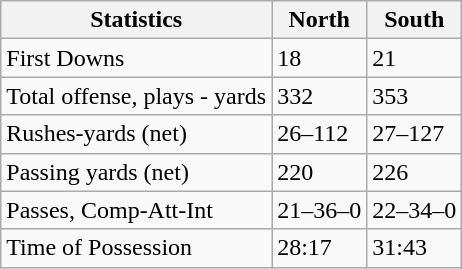<table class="wikitable">
<tr>
<th>Statistics</th>
<th>North</th>
<th>South</th>
</tr>
<tr>
<td>First Downs</td>
<td>18</td>
<td>21</td>
</tr>
<tr>
<td>Total offense, plays - yards</td>
<td>332</td>
<td>353</td>
</tr>
<tr>
<td>Rushes-yards (net)</td>
<td>26–112</td>
<td>27–127</td>
</tr>
<tr>
<td>Passing yards (net)</td>
<td>220</td>
<td>226</td>
</tr>
<tr>
<td>Passes, Comp-Att-Int</td>
<td>21–36–0</td>
<td>22–34–0</td>
</tr>
<tr>
<td>Time of Possession</td>
<td>28:17</td>
<td>31:43</td>
</tr>
</table>
